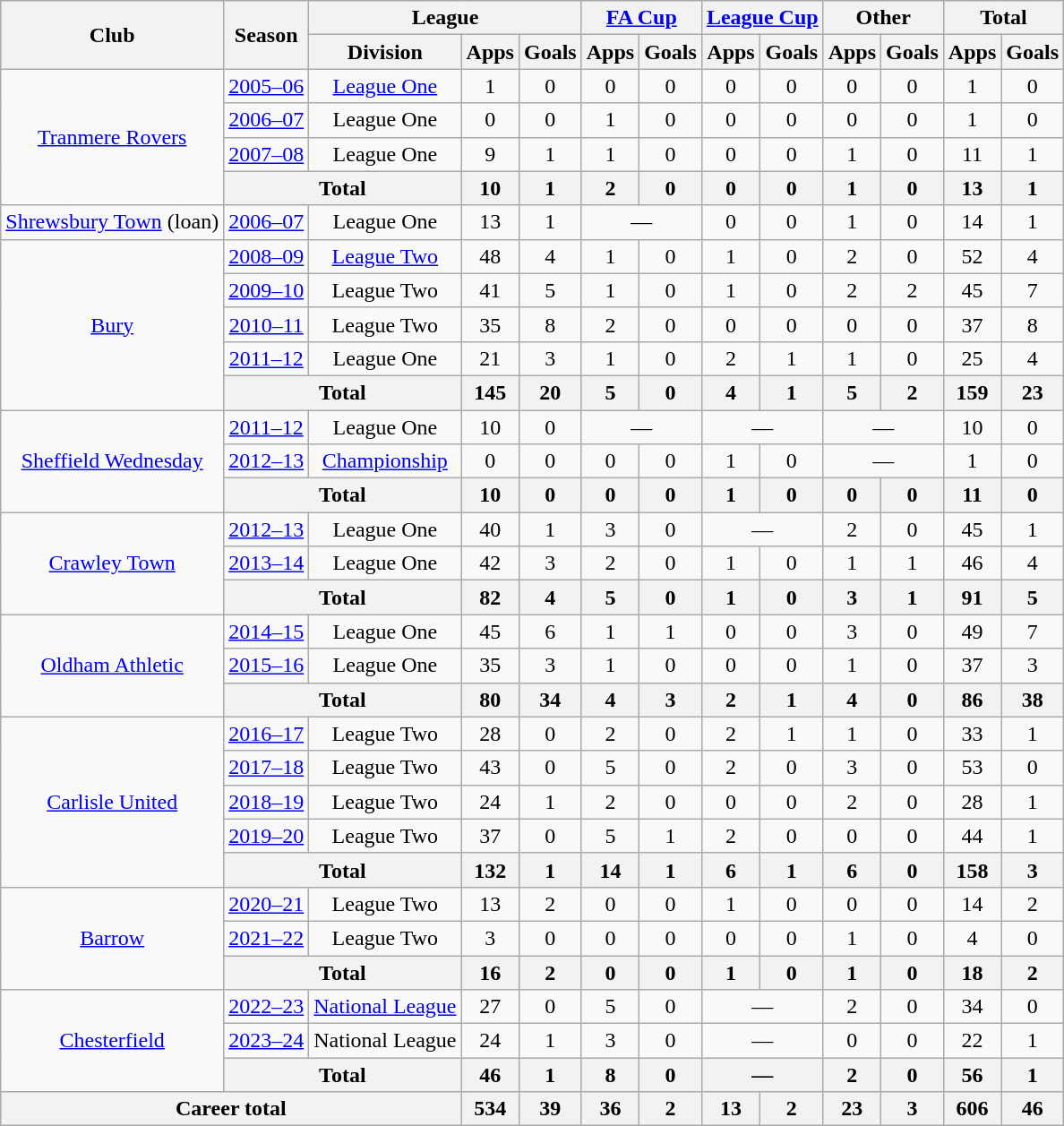<table class="wikitable" style="text-align:center">
<tr>
<th rowspan="2">Club</th>
<th rowspan="2">Season</th>
<th colspan="3">League</th>
<th colspan="2"><a href='#'>FA Cup</a></th>
<th colspan="2"><a href='#'>League Cup</a></th>
<th colspan="2">Other</th>
<th colspan="2">Total</th>
</tr>
<tr>
<th>Division</th>
<th>Apps</th>
<th>Goals</th>
<th>Apps</th>
<th>Goals</th>
<th>Apps</th>
<th>Goals</th>
<th>Apps</th>
<th>Goals</th>
<th>Apps</th>
<th>Goals</th>
</tr>
<tr>
<td rowspan="4"><a href='#'>Tranmere Rovers</a></td>
<td><a href='#'>2005–06</a></td>
<td><a href='#'>League One</a></td>
<td>1</td>
<td>0</td>
<td>0</td>
<td>0</td>
<td>0</td>
<td>0</td>
<td>0</td>
<td>0</td>
<td>1</td>
<td>0</td>
</tr>
<tr>
<td><a href='#'>2006–07</a></td>
<td>League One</td>
<td>0</td>
<td>0</td>
<td>1</td>
<td>0</td>
<td>0</td>
<td>0</td>
<td>0</td>
<td>0</td>
<td>1</td>
<td>0</td>
</tr>
<tr>
<td><a href='#'>2007–08</a></td>
<td>League One</td>
<td>9</td>
<td>1</td>
<td>1</td>
<td>0</td>
<td>0</td>
<td>0</td>
<td>1</td>
<td>0</td>
<td>11</td>
<td>1</td>
</tr>
<tr>
<th colspan="2">Total</th>
<th>10</th>
<th>1</th>
<th>2</th>
<th>0</th>
<th>0</th>
<th>0</th>
<th>1</th>
<th>0</th>
<th>13</th>
<th>1</th>
</tr>
<tr>
<td><a href='#'>Shrewsbury Town</a> (loan)</td>
<td><a href='#'>2006–07</a></td>
<td>League One</td>
<td>13</td>
<td>1</td>
<td colspan="2">—</td>
<td>0</td>
<td>0</td>
<td>1</td>
<td>0</td>
<td>14</td>
<td>1</td>
</tr>
<tr>
<td rowspan="5"><a href='#'>Bury</a></td>
<td><a href='#'>2008–09</a></td>
<td><a href='#'>League Two</a></td>
<td>48</td>
<td>4</td>
<td>1</td>
<td>0</td>
<td>1</td>
<td>0</td>
<td>2</td>
<td>0</td>
<td>52</td>
<td>4</td>
</tr>
<tr>
<td><a href='#'>2009–10</a></td>
<td>League Two</td>
<td>41</td>
<td>5</td>
<td>1</td>
<td>0</td>
<td>1</td>
<td>0</td>
<td>2</td>
<td>2</td>
<td>45</td>
<td>7</td>
</tr>
<tr>
<td><a href='#'>2010–11</a></td>
<td>League Two</td>
<td>35</td>
<td>8</td>
<td>2</td>
<td>0</td>
<td>0</td>
<td>0</td>
<td>0</td>
<td>0</td>
<td>37</td>
<td>8</td>
</tr>
<tr>
<td><a href='#'>2011–12</a></td>
<td>League One</td>
<td>21</td>
<td>3</td>
<td>1</td>
<td>0</td>
<td>2</td>
<td>1</td>
<td>1</td>
<td>0</td>
<td>25</td>
<td>4</td>
</tr>
<tr>
<th colspan="2">Total</th>
<th>145</th>
<th>20</th>
<th>5</th>
<th>0</th>
<th>4</th>
<th>1</th>
<th>5</th>
<th>2</th>
<th>159</th>
<th>23</th>
</tr>
<tr>
<td rowspan="3"><a href='#'>Sheffield Wednesday</a></td>
<td><a href='#'>2011–12</a></td>
<td>League One</td>
<td>10</td>
<td>0</td>
<td colspan="2">—</td>
<td colspan="2">—</td>
<td colspan="2">—</td>
<td>10</td>
<td>0</td>
</tr>
<tr>
<td><a href='#'>2012–13</a></td>
<td><a href='#'>Championship</a></td>
<td>0</td>
<td>0</td>
<td>0</td>
<td>0</td>
<td>1</td>
<td>0</td>
<td colspan="2">—</td>
<td>1</td>
<td>0</td>
</tr>
<tr>
<th colspan="2">Total</th>
<th>10</th>
<th>0</th>
<th>0</th>
<th>0</th>
<th>1</th>
<th>0</th>
<th>0</th>
<th>0</th>
<th>11</th>
<th>0</th>
</tr>
<tr>
<td rowspan="3"><a href='#'>Crawley Town</a></td>
<td><a href='#'>2012–13</a></td>
<td>League One</td>
<td>40</td>
<td>1</td>
<td>3</td>
<td>0</td>
<td colspan="2">—</td>
<td>2</td>
<td>0</td>
<td>45</td>
<td>1</td>
</tr>
<tr>
<td><a href='#'>2013–14</a></td>
<td>League One</td>
<td>42</td>
<td>3</td>
<td>2</td>
<td>0</td>
<td>1</td>
<td>0</td>
<td>1</td>
<td>1</td>
<td>46</td>
<td>4</td>
</tr>
<tr>
<th colspan="2">Total</th>
<th>82</th>
<th>4</th>
<th>5</th>
<th>0</th>
<th>1</th>
<th>0</th>
<th>3</th>
<th>1</th>
<th>91</th>
<th>5</th>
</tr>
<tr>
<td rowspan="3"><a href='#'>Oldham Athletic</a></td>
<td><a href='#'>2014–15</a></td>
<td>League One</td>
<td>45</td>
<td>6</td>
<td>1</td>
<td>1</td>
<td>0</td>
<td>0</td>
<td>3</td>
<td>0</td>
<td>49</td>
<td>7</td>
</tr>
<tr>
<td><a href='#'>2015–16</a></td>
<td>League One</td>
<td>35</td>
<td>3</td>
<td>1</td>
<td>0</td>
<td>0</td>
<td>0</td>
<td>1</td>
<td>0</td>
<td>37</td>
<td>3</td>
</tr>
<tr>
<th colspan="2">Total</th>
<th>80</th>
<th>34</th>
<th>4</th>
<th>3</th>
<th>2</th>
<th>1</th>
<th>4</th>
<th>0</th>
<th>86</th>
<th>38</th>
</tr>
<tr>
<td rowspan="5"><a href='#'>Carlisle United</a></td>
<td><a href='#'>2016–17</a></td>
<td>League Two</td>
<td>28</td>
<td>0</td>
<td>2</td>
<td>0</td>
<td>2</td>
<td>1</td>
<td>1</td>
<td>0</td>
<td>33</td>
<td>1</td>
</tr>
<tr>
<td><a href='#'>2017–18</a></td>
<td>League Two</td>
<td>43</td>
<td>0</td>
<td>5</td>
<td>0</td>
<td>2</td>
<td>0</td>
<td>3</td>
<td>0</td>
<td>53</td>
<td>0</td>
</tr>
<tr>
<td><a href='#'>2018–19</a></td>
<td>League Two</td>
<td>24</td>
<td>1</td>
<td>2</td>
<td>0</td>
<td>0</td>
<td>0</td>
<td>2</td>
<td>0</td>
<td>28</td>
<td>1</td>
</tr>
<tr>
<td><a href='#'>2019–20</a></td>
<td>League Two</td>
<td>37</td>
<td>0</td>
<td>5</td>
<td>1</td>
<td>2</td>
<td>0</td>
<td>0</td>
<td>0</td>
<td>44</td>
<td>1</td>
</tr>
<tr>
<th colspan="2">Total</th>
<th>132</th>
<th>1</th>
<th>14</th>
<th>1</th>
<th>6</th>
<th>1</th>
<th>6</th>
<th>0</th>
<th>158</th>
<th>3</th>
</tr>
<tr>
<td rowspan="3"><a href='#'>Barrow</a></td>
<td><a href='#'>2020–21</a></td>
<td>League Two</td>
<td>13</td>
<td>2</td>
<td>0</td>
<td>0</td>
<td>1</td>
<td>0</td>
<td>0</td>
<td>0</td>
<td>14</td>
<td>2</td>
</tr>
<tr>
<td><a href='#'>2021–22</a></td>
<td>League Two</td>
<td>3</td>
<td>0</td>
<td>0</td>
<td>0</td>
<td>0</td>
<td>0</td>
<td>1</td>
<td>0</td>
<td>4</td>
<td>0</td>
</tr>
<tr>
<th colspan="2">Total</th>
<th>16</th>
<th>2</th>
<th>0</th>
<th>0</th>
<th>1</th>
<th>0</th>
<th>1</th>
<th>0</th>
<th>18</th>
<th>2</th>
</tr>
<tr>
<td rowspan="3"><a href='#'>Chesterfield</a></td>
<td><a href='#'>2022–23</a></td>
<td><a href='#'>National League</a></td>
<td>27</td>
<td>0</td>
<td>5</td>
<td>0</td>
<td colspan="2">—</td>
<td>2</td>
<td>0</td>
<td>34</td>
<td>0</td>
</tr>
<tr>
<td><a href='#'>2023–24</a></td>
<td>National League</td>
<td>24</td>
<td>1</td>
<td>3</td>
<td>0</td>
<td colspan="2">—</td>
<td>0</td>
<td>0</td>
<td>22</td>
<td>1</td>
</tr>
<tr>
<th colspan="2">Total</th>
<th>46</th>
<th>1</th>
<th>8</th>
<th>0</th>
<th colspan="2">—</th>
<th>2</th>
<th>0</th>
<th>56</th>
<th>1</th>
</tr>
<tr>
<th colspan="3">Career total</th>
<th>534</th>
<th>39</th>
<th>36</th>
<th>2</th>
<th>13</th>
<th>2</th>
<th>23</th>
<th>3</th>
<th>606</th>
<th>46</th>
</tr>
</table>
